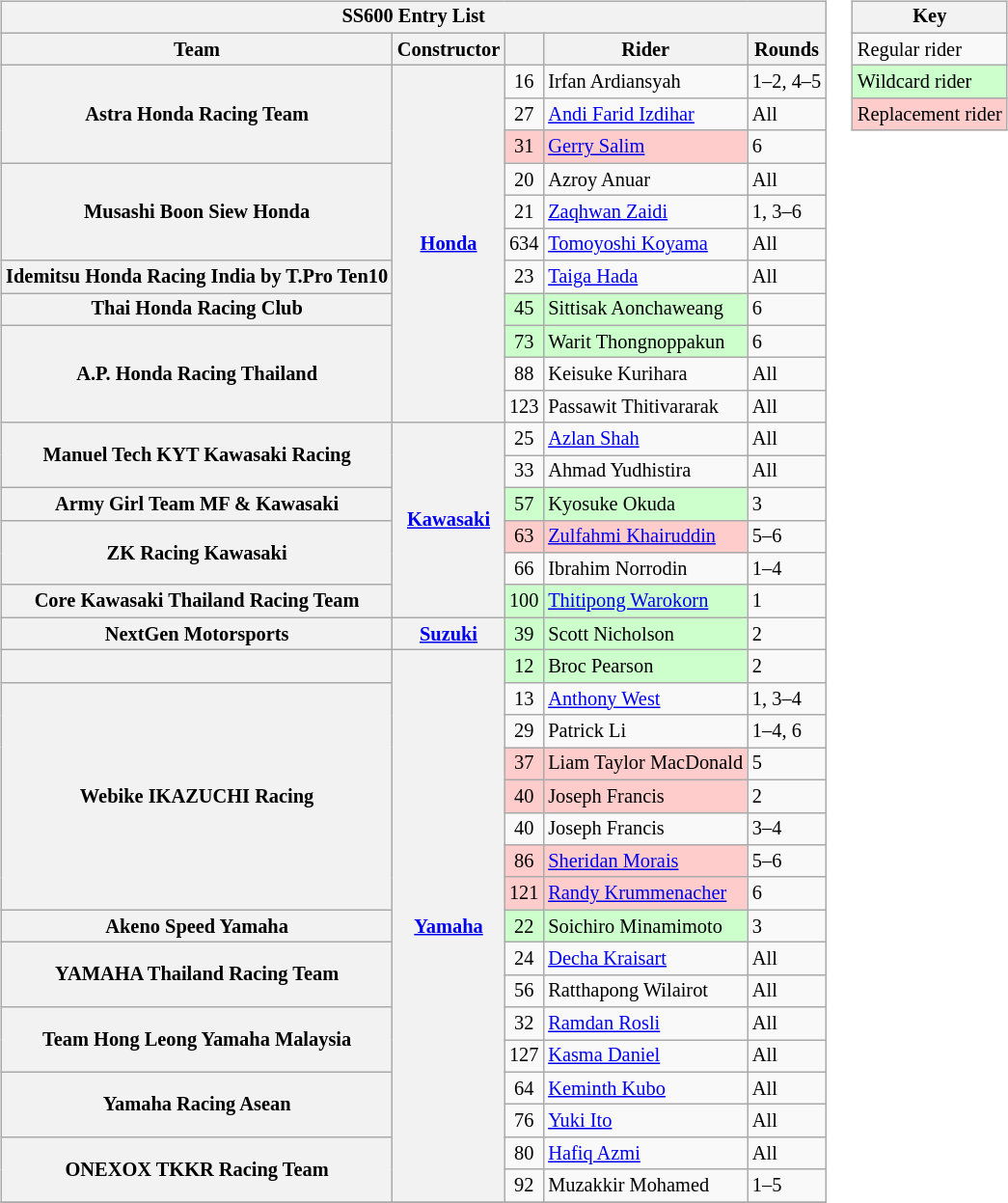<table>
<tr>
<td><br><table class="wikitable" style="font-size: 85%;">
<tr>
<th colspan=5>SS600 Entry List</th>
</tr>
<tr>
<th>Team</th>
<th>Constructor</th>
<th></th>
<th>Rider</th>
<th>Rounds</th>
</tr>
<tr>
<th rowspan="3">Astra Honda Racing Team</th>
<th rowspan="11"><a href='#'>Honda</a></th>
<td align=center>16</td>
<td> Irfan Ardiansyah</td>
<td>1–2, 4–5</td>
</tr>
<tr>
<td align=center>27</td>
<td> <a href='#'>Andi Farid Izdihar</a></td>
<td>All</td>
</tr>
<tr>
<td style="background:#ffcccc;" align=center>31</td>
<td style="background:#ffcccc;"nowrap> <a href='#'>Gerry Salim</a></td>
<td>6</td>
</tr>
<tr>
<th rowspan="3">Musashi Boon Siew Honda</th>
<td align=center>20</td>
<td> Azroy Anuar</td>
<td>All</td>
</tr>
<tr>
<td align=center>21</td>
<td> <a href='#'>Zaqhwan Zaidi</a></td>
<td>1, 3–6</td>
</tr>
<tr>
<td align=center>634</td>
<td> <a href='#'>Tomoyoshi Koyama</a></td>
<td>All</td>
</tr>
<tr>
<th rowspan="1">Idemitsu Honda Racing India by T.Pro Ten10</th>
<td align=center>23</td>
<td> <a href='#'>Taiga Hada</a></td>
<td>All</td>
</tr>
<tr>
<th rowspan="1">Thai Honda Racing Club</th>
<td style="background:#ccffcc;" align=center>45</td>
<td style="background:#ccffcc;"nowrap> Sittisak Aonchaweang</td>
<td>6</td>
</tr>
<tr>
<th rowspan=3">A.P. Honda Racing Thailand</th>
<td style="background:#ccffcc;" align=center>73</td>
<td style="background:#ccffcc;"nowrap> Warit Thongnoppakun</td>
<td>6</td>
</tr>
<tr>
<td align=center>88</td>
<td> Keisuke Kurihara</td>
<td>All</td>
</tr>
<tr>
<td align=center>123</td>
<td> Passawit Thitivararak</td>
<td>All</td>
</tr>
<tr>
<th rowspan="2">Manuel Tech KYT Kawasaki Racing</th>
<th rowspan="6"><a href='#'>Kawasaki</a></th>
<td align=center>25</td>
<td> <a href='#'>Azlan Shah</a></td>
<td>All</td>
</tr>
<tr>
<td align=center>33</td>
<td> Ahmad Yudhistira</td>
<td>All</td>
</tr>
<tr>
<th rowspan="1">Army Girl Team MF & Kawasaki</th>
<td style="background:#ccffcc;" align=center>57</td>
<td style="background:#ccffcc;"nowrap> Kyosuke Okuda</td>
<td>3</td>
</tr>
<tr>
<th rowspan="2">ZK Racing Kawasaki</th>
<td style="background:#ffcccc;" align=center>63</td>
<td style="background:#ffcccc;"nowrap> <a href='#'>Zulfahmi Khairuddin</a></td>
<td>5–6</td>
</tr>
<tr>
<td align=center>66</td>
<td> Ibrahim Norrodin</td>
<td>1–4</td>
</tr>
<tr>
<th rowspan="1">Core Kawasaki Thailand Racing Team</th>
<td style="background:#ccffcc;" align=center>100</td>
<td style="background:#ccffcc;"nowrap> <a href='#'>Thitipong Warokorn</a></td>
<td>1</td>
</tr>
<tr>
<th rowspan="1">NextGen Motorsports</th>
<th rowspan="1"><a href='#'>Suzuki</a></th>
<td style="background:#ccffcc;" align=center>39</td>
<td style="background:#ccffcc;"nowrap> Scott Nicholson</td>
<td>2</td>
</tr>
<tr>
<th rowspan="1"></th>
<th rowspan="17"><a href='#'>Yamaha</a></th>
<td style="background:#ccffcc;" align=center>12</td>
<td style="background:#ccffcc;"nowrap> Broc Pearson</td>
<td>2</td>
</tr>
<tr>
<th rowspan="7">Webike IKAZUCHI Racing</th>
<td align=center>13</td>
<td> <a href='#'>Anthony West</a></td>
<td>1, 3–4</td>
</tr>
<tr>
<td align=center>29</td>
<td> Patrick Li</td>
<td>1–4, 6</td>
</tr>
<tr>
<td style="background:#ffcccc;" align=center>37</td>
<td style="background:#ffcccc;"nowrap> Liam Taylor MacDonald</td>
<td>5</td>
</tr>
<tr>
<td style="background:#ffcccc;" align=center>40</td>
<td style="background:#ffcccc;"nowrap> Joseph Francis</td>
<td>2</td>
</tr>
<tr>
<td align=center>40</td>
<td> Joseph Francis</td>
<td>3–4</td>
</tr>
<tr>
<td style="background:#ffcccc;" align=center>86</td>
<td style="background:#ffcccc;"nowrap> <a href='#'>Sheridan Morais</a></td>
<td>5–6</td>
</tr>
<tr>
<td style="background:#ffcccc;" align=center>121</td>
<td style="background:#ffcccc;"nowrap> <a href='#'>Randy Krummenacher</a></td>
<td>6</td>
</tr>
<tr>
<th rowspan="1">Akeno Speed Yamaha</th>
<td style="background:#ccffcc;" align=center>22</td>
<td style="background:#ccffcc;"nowrap> Soichiro Minamimoto</td>
<td>3</td>
</tr>
<tr>
<th rowspan="2">YAMAHA Thailand Racing Team</th>
<td align=center>24</td>
<td> <a href='#'>Decha Kraisart</a></td>
<td>All</td>
</tr>
<tr>
<td align=center>56</td>
<td> Ratthapong Wilairot</td>
<td>All</td>
</tr>
<tr>
<th rowspan="2">Team Hong Leong Yamaha Malaysia</th>
<td align=center>32</td>
<td> <a href='#'>Ramdan Rosli</a></td>
<td>All</td>
</tr>
<tr>
<td align=center>127</td>
<td> <a href='#'>Kasma Daniel</a></td>
<td>All</td>
</tr>
<tr>
<th rowspan="2">Yamaha Racing Asean</th>
<td align=center>64</td>
<td> <a href='#'>Keminth Kubo</a></td>
<td>All</td>
</tr>
<tr>
<td align=center>76</td>
<td> <a href='#'>Yuki Ito</a></td>
<td>All</td>
</tr>
<tr>
<th rowspan="2">ONEXOX TKKR Racing Team</th>
<td align=center>80</td>
<td> <a href='#'>Hafiq Azmi</a></td>
<td>All</td>
</tr>
<tr>
<td align=center>92</td>
<td> Muzakkir Mohamed</td>
<td>1–5</td>
</tr>
<tr>
</tr>
</table>
</td>
<td valign="top"><br><table class="wikitable" style="font-size:85%;">
<tr>
<th>Key</th>
</tr>
<tr>
<td>Regular rider</td>
</tr>
<tr>
<td style="background:#ccffcc;">Wildcard rider</td>
</tr>
<tr>
<td style="background:#ffcccc;">Replacement rider</td>
</tr>
</table>
</td>
</tr>
</table>
